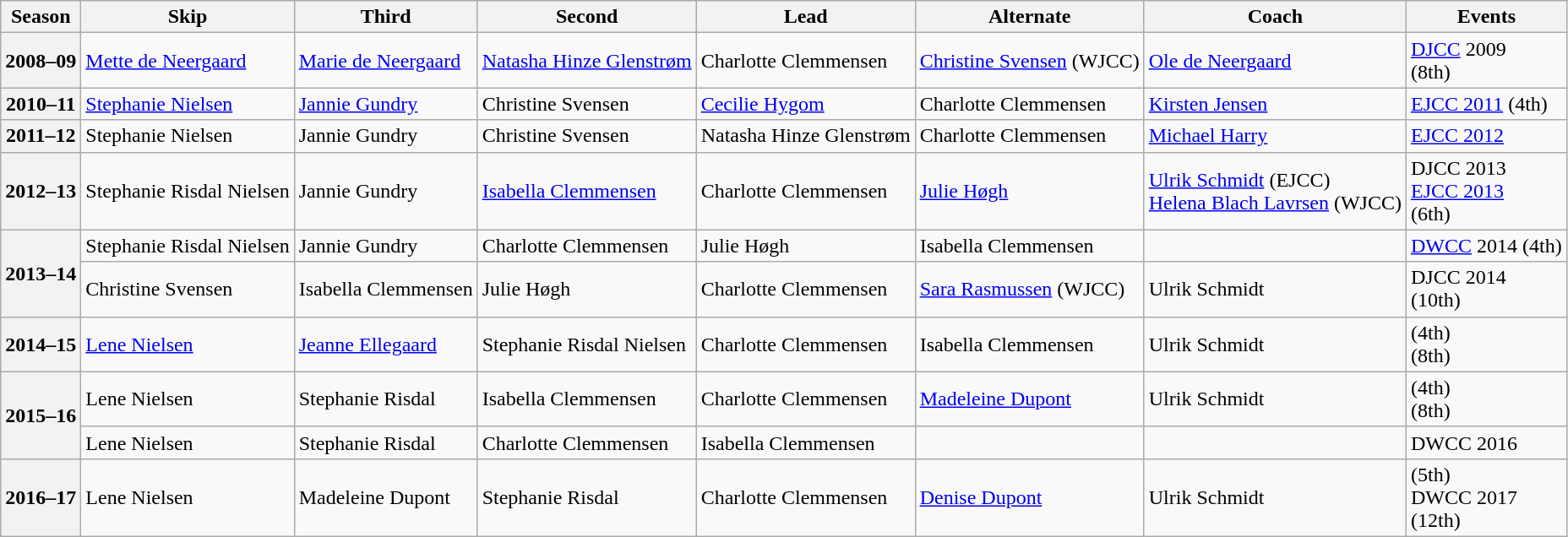<table class="wikitable">
<tr>
<th scope="col">Season</th>
<th scope="col">Skip</th>
<th scope="col">Third</th>
<th scope="col">Second</th>
<th scope="col">Lead</th>
<th scope="col">Alternate</th>
<th scope="col">Coach</th>
<th scope="col">Events</th>
</tr>
<tr>
<th scope="row">2008–09</th>
<td><a href='#'>Mette de Neergaard</a></td>
<td><a href='#'>Marie de Neergaard</a></td>
<td><a href='#'>Natasha Hinze Glenstrøm</a></td>
<td>Charlotte Clemmensen</td>
<td><a href='#'>Christine Svensen</a> (WJCC)</td>
<td><a href='#'>Ole de Neergaard</a></td>
<td><a href='#'>DJCC</a> 2009 <br> (8th)</td>
</tr>
<tr>
<th scope="row">2010–11</th>
<td><a href='#'>Stephanie Nielsen</a></td>
<td><a href='#'>Jannie Gundry</a></td>
<td>Christine Svensen</td>
<td><a href='#'>Cecilie Hygom</a></td>
<td>Charlotte Clemmensen</td>
<td><a href='#'>Kirsten Jensen</a></td>
<td><a href='#'>EJCC 2011</a> (4th)</td>
</tr>
<tr>
<th scope="row">2011–12</th>
<td>Stephanie Nielsen</td>
<td>Jannie Gundry</td>
<td>Christine Svensen</td>
<td>Natasha Hinze Glenstrøm</td>
<td>Charlotte Clemmensen</td>
<td><a href='#'>Michael Harry</a></td>
<td><a href='#'>EJCC 2012</a> </td>
</tr>
<tr>
<th scope="row">2012–13</th>
<td>Stephanie Risdal Nielsen</td>
<td>Jannie Gundry</td>
<td><a href='#'>Isabella Clemmensen</a></td>
<td>Charlotte Clemmensen</td>
<td><a href='#'>Julie Høgh</a></td>
<td><a href='#'>Ulrik Schmidt</a> (EJCC)<br><a href='#'>Helena Blach Lavrsen</a> (WJCC)</td>
<td>DJCC 2013 <br><a href='#'>EJCC 2013</a> <br> (6th)</td>
</tr>
<tr>
<th scope="row" rowspan=2>2013–14</th>
<td>Stephanie Risdal Nielsen</td>
<td>Jannie Gundry</td>
<td>Charlotte Clemmensen</td>
<td>Julie Høgh</td>
<td>Isabella Clemmensen</td>
<td></td>
<td><a href='#'>DWCC</a> 2014 (4th)</td>
</tr>
<tr>
<td>Christine Svensen</td>
<td>Isabella Clemmensen</td>
<td>Julie Høgh</td>
<td>Charlotte Clemmensen</td>
<td><a href='#'>Sara Rasmussen</a> (WJCC)</td>
<td>Ulrik Schmidt</td>
<td>DJCC 2014 <br> (10th)</td>
</tr>
<tr>
<th scope="row">2014–15</th>
<td><a href='#'>Lene Nielsen</a></td>
<td><a href='#'>Jeanne Ellegaard</a></td>
<td>Stephanie Risdal Nielsen</td>
<td>Charlotte Clemmensen</td>
<td>Isabella Clemmensen</td>
<td>Ulrik Schmidt</td>
<td> (4th)<br> (8th)</td>
</tr>
<tr>
<th scope="row" rowspan=2>2015–16</th>
<td>Lene Nielsen</td>
<td>Stephanie Risdal</td>
<td>Isabella Clemmensen</td>
<td>Charlotte Clemmensen</td>
<td><a href='#'>Madeleine Dupont</a></td>
<td>Ulrik Schmidt</td>
<td> (4th)<br> (8th)</td>
</tr>
<tr>
<td>Lene Nielsen</td>
<td>Stephanie Risdal</td>
<td>Charlotte Clemmensen</td>
<td>Isabella Clemmensen</td>
<td></td>
<td></td>
<td>DWCC 2016 </td>
</tr>
<tr>
<th scope="row">2016–17</th>
<td>Lene Nielsen</td>
<td>Madeleine Dupont</td>
<td>Stephanie Risdal</td>
<td>Charlotte Clemmensen</td>
<td><a href='#'>Denise Dupont</a></td>
<td>Ulrik Schmidt</td>
<td> (5th)<br>DWCC 2017 <br> (12th)</td>
</tr>
</table>
